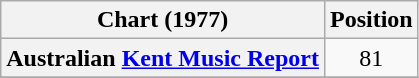<table class="wikitable sortable plainrowheaders">
<tr>
<th scope="col">Chart (1977)</th>
<th scope="col">Position</th>
</tr>
<tr>
<th scope="row">Australian <a href='#'>Kent Music Report</a></th>
<td style="text-align:center;">81</td>
</tr>
<tr>
</tr>
</table>
